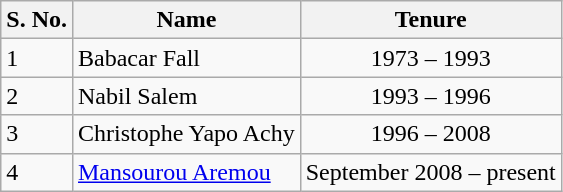<table class="wikitable">
<tr>
<th>S. No.</th>
<th>Name</th>
<th>Tenure</th>
</tr>
<tr>
<td>1</td>
<td> Babacar Fall</td>
<td align=center>1973 – 1993</td>
</tr>
<tr>
<td>2</td>
<td> Nabil Salem</td>
<td align=center>1993 – 1996</td>
</tr>
<tr>
<td>3</td>
<td> Christophe Yapo Achy</td>
<td align=center>1996 – 2008</td>
</tr>
<tr>
<td>4</td>
<td> <a href='#'>Mansourou Aremou</a></td>
<td align=center>September 2008 – present</td>
</tr>
</table>
